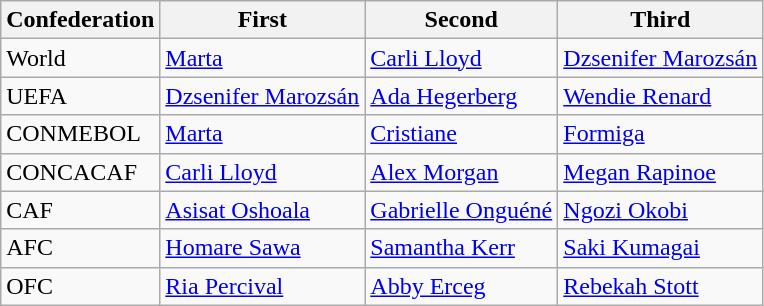<table class="wikitable">
<tr>
<th>Confederation</th>
<th>First</th>
<th>Second</th>
<th>Third</th>
</tr>
<tr>
<td style="text-align:left;">World</td>
<td style="text-align:left;"> <a href='#'>Marta</a></td>
<td style="text-align:left;"> <a href='#'>Carli Lloyd</a></td>
<td style="text-align:left;"> <a href='#'>Dzsenifer Marozsán</a></td>
</tr>
<tr>
<td style="text-align:left;">UEFA</td>
<td style="text-align:left;"> <a href='#'>Dzsenifer Marozsán</a></td>
<td style="text-align:left;"> <a href='#'>Ada Hegerberg</a></td>
<td style="text-align:left;"> <a href='#'>Wendie Renard</a></td>
</tr>
<tr>
<td style="text-align:left;">CONMEBOL</td>
<td style="text-align:left;"> <a href='#'>Marta</a></td>
<td style="text-align:left;"> <a href='#'>Cristiane</a></td>
<td style="text-align:left;"> <a href='#'>Formiga</a></td>
</tr>
<tr>
<td style="text-align:left;">CONCACAF</td>
<td style="text-align:left;"> <a href='#'>Carli Lloyd</a></td>
<td style="text-align:left;"> <a href='#'>Alex Morgan</a></td>
<td style="text-align:left;"> <a href='#'>Megan Rapinoe</a></td>
</tr>
<tr>
<td style="text-align:left;">CAF</td>
<td style="text-align:left;"> <a href='#'>Asisat Oshoala</a></td>
<td style="text-align:left;"> <a href='#'>Gabrielle Onguéné</a></td>
<td style="text-align:left;"> <a href='#'>Ngozi Okobi</a></td>
</tr>
<tr>
<td style="text-align:left;">AFC</td>
<td style="text-align:left;"> <a href='#'>Homare Sawa</a></td>
<td style="text-align:left;"> <a href='#'>Samantha Kerr</a></td>
<td style="text-align:left;"> <a href='#'>Saki Kumagai</a></td>
</tr>
<tr>
<td style="text-align:left;">OFC</td>
<td style="text-align:left;"> <a href='#'>Ria Percival</a></td>
<td style="text-align:left;"> <a href='#'>Abby Erceg</a></td>
<td style="text-align:left;"> <a href='#'>Rebekah Stott</a></td>
</tr>
</table>
